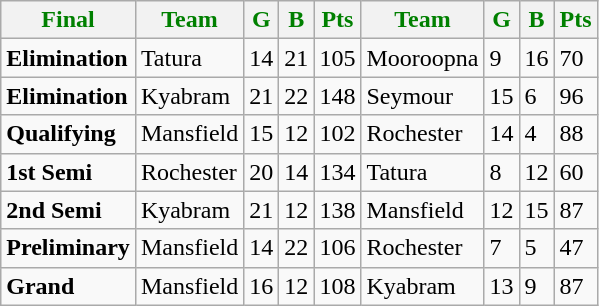<table class="wikitable">
<tr>
<th style="color:green">Final</th>
<th style="color:green">Team</th>
<th style="color:green">G</th>
<th style="color:green">B</th>
<th style="color:green">Pts</th>
<th style="color:green">Team</th>
<th style="color:green">G</th>
<th style="color:green">B</th>
<th style="color:green">Pts</th>
</tr>
<tr>
<td><strong>Elimination</strong></td>
<td>Tatura</td>
<td>14</td>
<td>21</td>
<td>105</td>
<td>Mooroopna</td>
<td>9</td>
<td>16</td>
<td>70</td>
</tr>
<tr>
<td><strong>Elimination</strong></td>
<td>Kyabram</td>
<td>21</td>
<td>22</td>
<td>148</td>
<td>Seymour</td>
<td>15</td>
<td>6</td>
<td>96</td>
</tr>
<tr>
<td><strong>Qualifying</strong></td>
<td>Mansfield</td>
<td>15</td>
<td>12</td>
<td>102</td>
<td>Rochester</td>
<td>14</td>
<td>4</td>
<td>88</td>
</tr>
<tr>
<td><strong>1st Semi</strong></td>
<td>Rochester</td>
<td>20</td>
<td>14</td>
<td>134</td>
<td>Tatura</td>
<td>8</td>
<td>12</td>
<td>60</td>
</tr>
<tr>
<td><strong>2nd Semi</strong></td>
<td>Kyabram</td>
<td>21</td>
<td>12</td>
<td>138</td>
<td>Mansfield</td>
<td>12</td>
<td>15</td>
<td>87</td>
</tr>
<tr>
<td><strong>Preliminary</strong></td>
<td>Mansfield</td>
<td>14</td>
<td>22</td>
<td>106</td>
<td>Rochester</td>
<td>7</td>
<td>5</td>
<td>47</td>
</tr>
<tr>
<td><strong>Grand</strong></td>
<td>Mansfield</td>
<td>16</td>
<td>12</td>
<td>108</td>
<td>Kyabram</td>
<td>13</td>
<td>9</td>
<td>87</td>
</tr>
</table>
